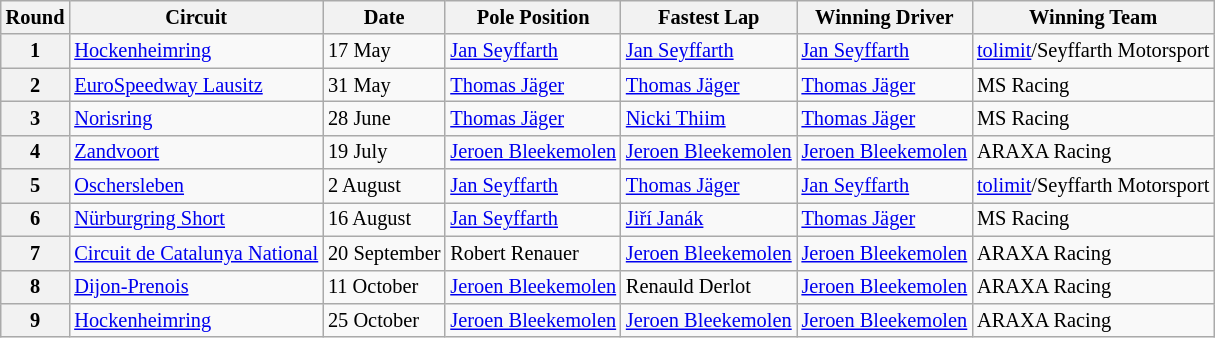<table class="wikitable" style="font-size: 85%">
<tr>
<th colspan=2>Round</th>
<th>Circuit</th>
<th>Date</th>
<th>Pole Position</th>
<th>Fastest Lap</th>
<th>Winning Driver</th>
<th>Winning Team</th>
</tr>
<tr>
<th colspan=2>1</th>
<td> <a href='#'>Hockenheimring</a></td>
<td>17 May</td>
<td> <a href='#'>Jan Seyffarth</a></td>
<td> <a href='#'>Jan Seyffarth</a></td>
<td> <a href='#'>Jan Seyffarth</a></td>
<td> <a href='#'>tolimit</a>/Seyffarth Motorsport</td>
</tr>
<tr>
<th colspan=2>2</th>
<td> <a href='#'>EuroSpeedway Lausitz</a></td>
<td>31 May</td>
<td> <a href='#'>Thomas Jäger</a></td>
<td> <a href='#'>Thomas Jäger</a></td>
<td> <a href='#'>Thomas Jäger</a></td>
<td> MS Racing</td>
</tr>
<tr>
<th colspan=2>3</th>
<td> <a href='#'>Norisring</a></td>
<td>28 June</td>
<td> <a href='#'>Thomas Jäger</a></td>
<td> <a href='#'>Nicki Thiim</a></td>
<td> <a href='#'>Thomas Jäger</a></td>
<td> MS Racing</td>
</tr>
<tr>
<th colspan=2>4</th>
<td> <a href='#'>Zandvoort</a></td>
<td>19 July</td>
<td> <a href='#'>Jeroen Bleekemolen</a></td>
<td> <a href='#'>Jeroen Bleekemolen</a></td>
<td> <a href='#'>Jeroen Bleekemolen</a></td>
<td> ARAXA Racing</td>
</tr>
<tr>
<th colspan=2>5</th>
<td> <a href='#'>Oschersleben</a></td>
<td>2 August</td>
<td> <a href='#'>Jan Seyffarth</a></td>
<td> <a href='#'>Thomas Jäger</a></td>
<td> <a href='#'>Jan Seyffarth</a></td>
<td> <a href='#'>tolimit</a>/Seyffarth Motorsport</td>
</tr>
<tr>
<th colspan=2>6</th>
<td> <a href='#'>Nürburgring Short</a></td>
<td>16 August</td>
<td> <a href='#'>Jan Seyffarth</a></td>
<td> <a href='#'>Jiří Janák</a></td>
<td> <a href='#'>Thomas Jäger</a></td>
<td> MS Racing</td>
</tr>
<tr>
<th colspan=2>7</th>
<td> <a href='#'>Circuit de Catalunya National</a></td>
<td>20 September</td>
<td> Robert Renauer</td>
<td> <a href='#'>Jeroen Bleekemolen</a></td>
<td> <a href='#'>Jeroen Bleekemolen</a></td>
<td> ARAXA Racing</td>
</tr>
<tr>
<th colspan=2>8</th>
<td> <a href='#'>Dijon-Prenois</a></td>
<td>11 October</td>
<td> <a href='#'>Jeroen Bleekemolen</a></td>
<td> Renauld Derlot</td>
<td> <a href='#'>Jeroen Bleekemolen</a></td>
<td> ARAXA Racing</td>
</tr>
<tr>
<th colspan=2>9</th>
<td> <a href='#'>Hockenheimring</a></td>
<td>25 October</td>
<td> <a href='#'>Jeroen Bleekemolen</a></td>
<td> <a href='#'>Jeroen Bleekemolen</a></td>
<td> <a href='#'>Jeroen Bleekemolen</a></td>
<td> ARAXA Racing</td>
</tr>
</table>
